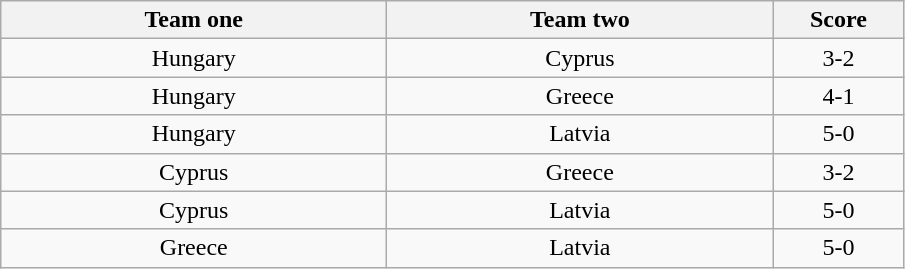<table class="wikitable" style="text-align: center">
<tr>
<th width=250>Team one</th>
<th width=250>Team two</th>
<th width=80>Score</th>
</tr>
<tr>
<td> Hungary</td>
<td> Cyprus</td>
<td>3-2</td>
</tr>
<tr>
<td> Hungary</td>
<td> Greece</td>
<td>4-1</td>
</tr>
<tr>
<td> Hungary</td>
<td> Latvia</td>
<td>5-0</td>
</tr>
<tr>
<td> Cyprus</td>
<td> Greece</td>
<td>3-2</td>
</tr>
<tr>
<td> Cyprus</td>
<td> Latvia</td>
<td>5-0</td>
</tr>
<tr>
<td> Greece</td>
<td> Latvia</td>
<td>5-0</td>
</tr>
</table>
